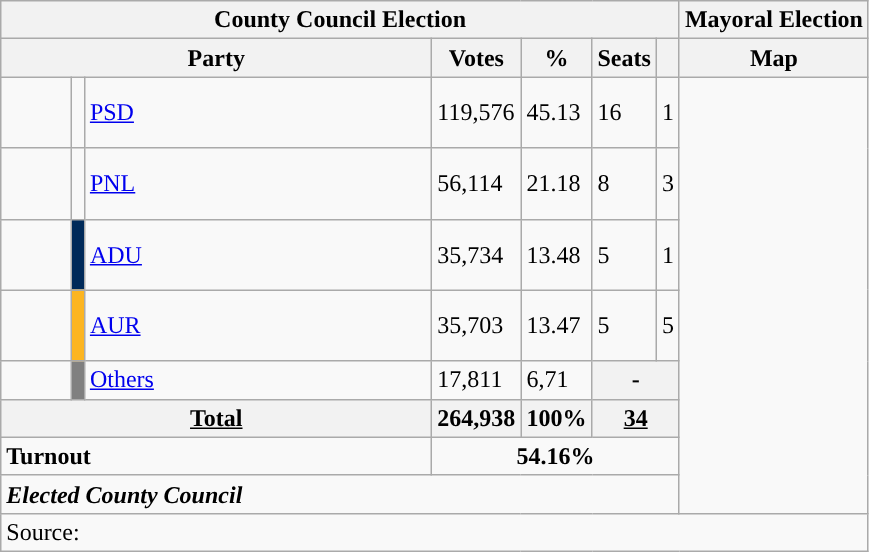<table class="wikitable" style="text-align:left">
<tr>
<th colspan="7">County Council Election</th>
<th>Mayoral Election</th>
</tr>
<tr>
<th colspan="3" width="280">Party</th>
<th>Votes</th>
<th>%</th>
<th>Seats</th>
<th></th>
<th>Map</th>
</tr>
<tr>
<td width="40" height="40"></td>
<td width="1" style="color:inherit;background:"></td>
<td align="left"><a href='#'>PSD</a></td>
<td>119,576</td>
<td>45.13</td>
<td>16</td>
<td>1</td>
<td rowspan="8"></td>
</tr>
<tr>
<td height="40"></td>
<td style="color:inherit;background:"></td>
<td align="left"><a href='#'>PNL</a></td>
<td>56,114</td>
<td>21.18</td>
<td>8</td>
<td>3</td>
</tr>
<tr>
<td height="40"></td>
<td style="background:#002A59;"></td>
<td align="left"><a href='#'>ADU</a></td>
<td>35,734</td>
<td>13.48</td>
<td>5</td>
<td>1</td>
</tr>
<tr>
<td height="40"></td>
<td style="background:#FCB521;"></td>
<td align="left"><a href='#'>AUR</a></td>
<td>35,703</td>
<td>13.47</td>
<td>5</td>
<td>5</td>
</tr>
<tr>
<td></td>
<td style="background-color:Grey "></td>
<td align="left"><a href='#'>Others</a></td>
<td>17,811</td>
<td>6,71</td>
<th colspan="2">-</th>
</tr>
<tr>
<th colspan="3"><strong><u>Total</u></strong></th>
<th style="text-align: left">264,938</th>
<th style="text-align: left">100%</th>
<th colspan="2"><strong><u>34</u></strong></th>
</tr>
<tr>
<td colspan="3"><strong>Turnout</strong></td>
<td colspan="4" style="text-align: center"><strong>54.16%</strong></td>
</tr>
<tr>
<td colspan="7"><strong><em>Elected County Council</em></strong></td>
</tr>
<tr>
<td colspan="8">Source: </td>
</tr>
</table>
